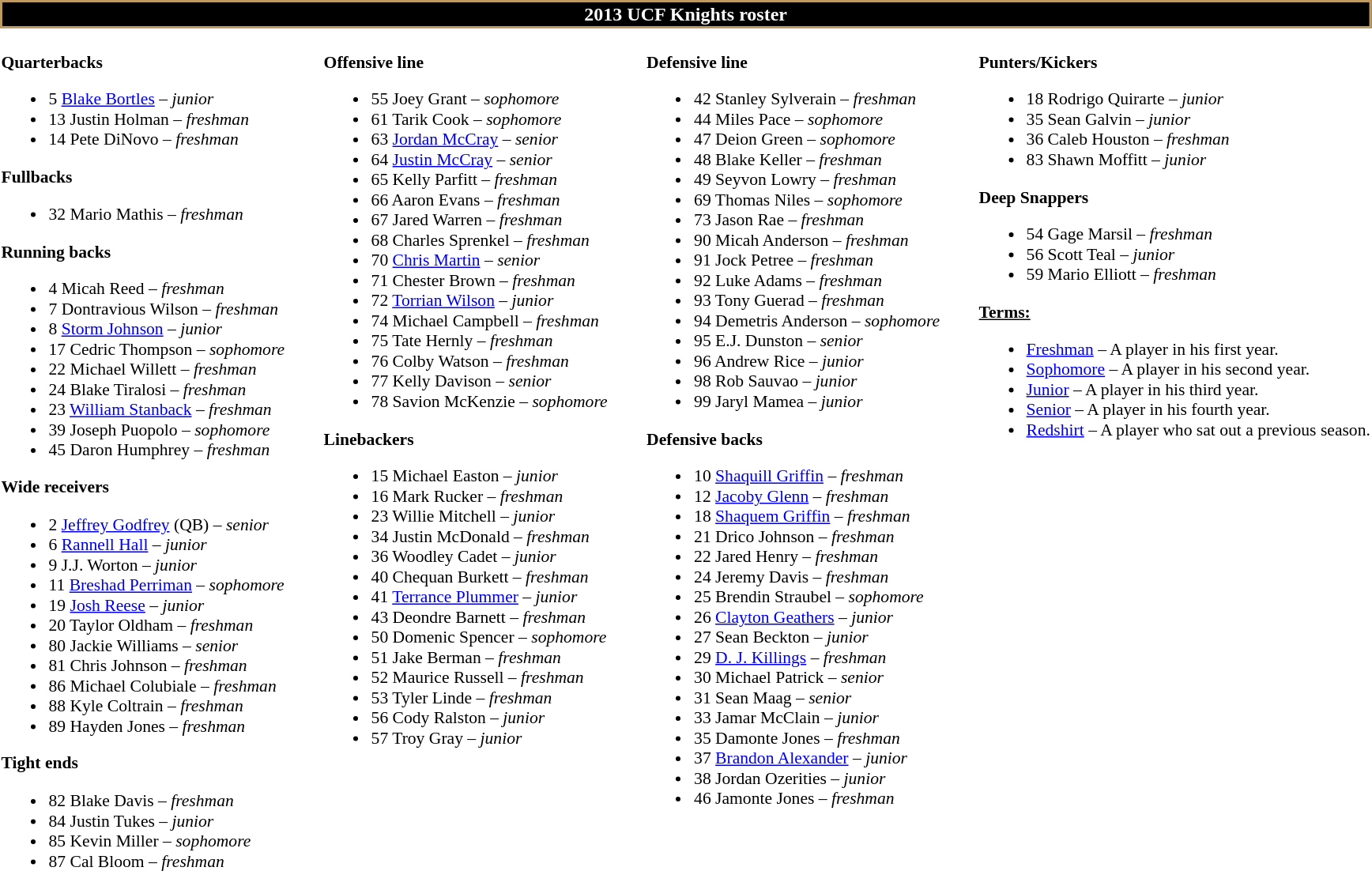<table class="toccolours" style="text-align: left;">
<tr>
<th colspan="9"  style="background-color: #000000; color: white; text-align: center;border:2px solid #BD9B60;">2013 UCF Knights roster</th>
</tr>
<tr>
<td style="font-size: 90%;" valign="top"><br><strong>Quarterbacks</strong><ul><li>5 <a href='#'>Blake Bortles</a> – <em> junior</em></li><li>13 Justin Holman – <em>freshman</em></li><li>14 Pete DiNovo – <em>freshman</em></li></ul><strong>Fullbacks</strong><ul><li>32 Mario Mathis – <em>freshman</em></li></ul><strong>Running backs</strong><ul><li>4 Micah Reed – <em>freshman</em></li><li>7 Dontravious Wilson – <em>freshman</em></li><li>8 <a href='#'>Storm Johnson</a> – <em> junior</em></li><li>17 Cedric Thompson – <em> sophomore</em></li><li>22 Michael Willett – <em>freshman</em></li><li>24 Blake Tiralosi – <em> freshman</em></li><li>23 <a href='#'>William Stanback</a> – <em>freshman</em></li><li>39 Joseph Puopolo – <em> sophomore</em></li><li>45 Daron Humphrey – <em> freshman</em></li></ul><strong>Wide receivers</strong><ul><li>2 <a href='#'>Jeffrey Godfrey</a> (QB) – <em>senior</em></li><li>6 <a href='#'>Rannell Hall</a> – <em>junior</em></li><li>9 J.J. Worton – <em> junior</em></li><li>11 <a href='#'>Breshad Perriman</a> – <em>sophomore</em></li><li>19 <a href='#'>Josh Reese</a> – <em> junior</em></li><li>20 Taylor Oldham – <em> freshman</em></li><li>80 Jackie Williams – <em>senior</em></li><li>81 Chris Johnson – <em>freshman</em></li><li>86 Michael Colubiale – <em>freshman</em></li><li>88 Kyle Coltrain – <em>freshman</em></li><li>89 Hayden Jones – <em>freshman</em></li></ul><strong>Tight ends</strong><ul><li>82 Blake Davis – <em> freshman</em></li><li>84 Justin Tukes – <em>junior</em></li><li>85 Kevin Miller – <em> sophomore</em></li><li>87 Cal Bloom – <em> freshman</em></li></ul></td>
<td width="25"> </td>
<td style="font-size: 90%;" valign="top"><br><strong>Offensive line</strong><ul><li>55 Joey Grant – <em> sophomore</em></li><li>61 Tarik Cook – <em> sophomore</em></li><li>63 <a href='#'>Jordan McCray</a> – <em>senior</em></li><li>64 <a href='#'>Justin McCray</a> – <em>senior</em></li><li>65 Kelly Parfitt – <em> freshman</em></li><li>66 Aaron Evans – <em>freshman</em></li><li>67 Jared Warren – <em>freshman</em></li><li>68 Charles Sprenkel – <em>freshman</em></li><li>70 <a href='#'>Chris Martin</a> – <em> senior</em></li><li>71 Chester Brown  – <em> freshman</em></li><li>72 <a href='#'>Torrian Wilson</a> – <em> junior</em></li><li>74 Michael Campbell – <em> freshman</em></li><li>75 Tate Hernly – <em>freshman</em></li><li>76 Colby Watson – <em> freshman</em></li><li>77 Kelly Davison – <em> senior</em></li><li>78 Savion McKenzie – <em> sophomore</em></li></ul><strong>Linebackers</strong><ul><li>15 Michael Easton – <em>junior</em></li><li>16 Mark Rucker – <em> freshman</em></li><li>23 Willie Mitchell – <em>junior</em></li><li>34 Justin McDonald – <em>freshman</em></li><li>36 Woodley Cadet – <em> junior</em></li><li>40 Chequan Burkett – <em>freshman</em></li><li>41 <a href='#'>Terrance Plummer</a> – <em>junior</em></li><li>43 Deondre Barnett – <em>freshman</em></li><li>50 Domenic Spencer – <em>sophomore</em></li><li>51 Jake Berman – <em>freshman</em></li><li>52 Maurice Russell – <em> freshman</em></li><li>53 Tyler Linde – <em> freshman</em></li><li>56 Cody Ralston – <em> junior</em></li><li>57 Troy Gray – <em>junior</em></li></ul></td>
<td width="25"> </td>
<td style="font-size: 90%;" valign="top"><br><strong>Defensive line</strong><ul><li>42 Stanley Sylverain – <em> freshman</em></li><li>44 Miles Pace – <em> sophomore</em></li><li>47 Deion Green – <em> sophomore</em></li><li>48 Blake Keller – <em>freshman</em></li><li>49 Seyvon Lowry – <em>freshman</em></li><li>69 Thomas Niles – <em> sophomore</em></li><li>73 Jason Rae – <em>freshman</em></li><li>90 Micah Anderson – <em> freshman</em></li><li>91 Jock Petree – <em>freshman</em></li><li>92 Luke Adams – <em> freshman</em></li><li>93 Tony Guerad – <em>freshman</em></li><li>94 Demetris Anderson – <em> sophomore</em></li><li>95 E.J. Dunston – <em>senior</em></li><li>96 Andrew Rice – <em> junior</em></li><li>98 Rob Sauvao – <em> junior</em></li><li>99 Jaryl Mamea – <em> junior</em></li></ul><strong>Defensive backs</strong><ul><li>10 <a href='#'>Shaquill Griffin</a> – <em>freshman</em></li><li>12 <a href='#'>Jacoby Glenn</a> – <em> freshman</em></li><li>18 <a href='#'>Shaquem Griffin</a> – <em>freshman</em></li><li>21 Drico Johnson – <em> freshman</em></li><li>22 Jared Henry – <em> freshman</em></li><li>24 Jeremy Davis – <em> freshman</em></li><li>25 Brendin Straubel – <em> sophomore</em></li><li>26 <a href='#'>Clayton Geathers</a> – <em> junior</em></li><li>27 Sean Beckton – <em> junior</em></li><li>29 <a href='#'>D. J. Killings</a> – <em>freshman</em></li><li>30 Michael Patrick – <em> senior</em></li><li>31 Sean Maag – <em> senior</em></li><li>33 Jamar McClain – <em> junior</em></li><li>35 Damonte Jones – <em>freshman</em></li><li>37 <a href='#'>Brandon Alexander</a> – <em>junior</em></li><li>38 Jordan Ozerities – <em> junior</em></li><li>46 Jamonte Jones – <em>freshman</em></li></ul></td>
<td width="25"> </td>
<td style="font-size: 90%;" valign="top"><br><strong>Punters/Kickers</strong><ul><li>18 Rodrigo Quirarte – <em> junior</em></li><li>35 Sean Galvin – <em> junior</em></li><li>36 Caleb Houston – <em> freshman</em></li><li>83 Shawn Moffitt – <em>junior</em></li></ul><strong>Deep Snappers</strong><ul><li>54 Gage Marsil – <em> freshman</em></li><li>56 Scott Teal – <em> junior</em></li><li>59 Mario Elliott – <em>freshman</em></li></ul><u><strong>Terms:</strong></u><ul><li><a href='#'>Freshman</a> – A player in his first year.</li><li><a href='#'>Sophomore</a> – A player in his second year.</li><li><a href='#'>Junior</a> – A player in his third year.</li><li><a href='#'>Senior</a> – A player in his fourth year.</li><li> <a href='#'>Redshirt</a> – A player who sat out a previous season.</li></ul></td>
</tr>
<tr>
<td colspan="9" align="center"><small></small></td>
</tr>
<tr>
</tr>
</table>
